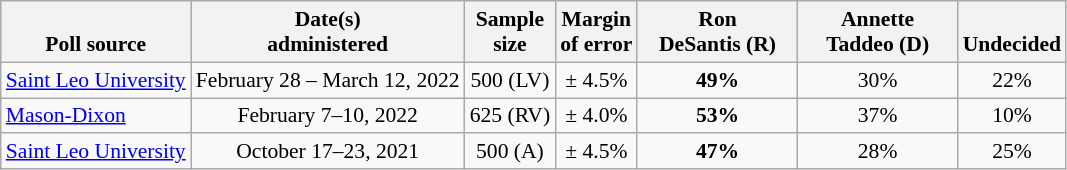<table class="wikitable" style="font-size:90%;text-align:center;">
<tr valign=bottom>
<th>Poll source</th>
<th>Date(s)<br>administered</th>
<th>Sample<br>size</th>
<th>Margin<br>of error</th>
<th style="width:100px;">Ron<br>DeSantis (R)</th>
<th style="width:100px;">Annette<br>Taddeo (D)</th>
<th>Undecided</th>
</tr>
<tr>
<td style="text-align:left;"><a href='#'>Saint Leo University</a></td>
<td>February 28 – March 12, 2022</td>
<td>500 (LV)</td>
<td>± 4.5%</td>
<td><strong>49%</strong></td>
<td>30%</td>
<td>22%</td>
</tr>
<tr>
<td style="text-align:left;"><a href='#'>Mason-Dixon</a></td>
<td>February 7–10, 2022</td>
<td>625 (RV)</td>
<td>± 4.0%</td>
<td><strong>53%</strong></td>
<td>37%</td>
<td>10%</td>
</tr>
<tr>
<td style="text-align:left;"><a href='#'>Saint Leo University</a></td>
<td>October 17–23, 2021</td>
<td>500 (A)</td>
<td>± 4.5%</td>
<td><strong>47%</strong></td>
<td>28%</td>
<td>25%</td>
</tr>
</table>
